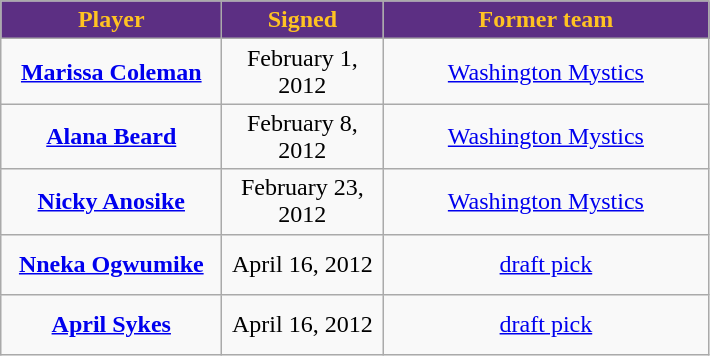<table class="wikitable" style="text-align: center">
<tr align="center" bgcolor="#dddddd">
<td style="background:#5c2f83;color:#FFC322; width:140px"><strong>Player</strong></td>
<td style="background:#5c2f83;color:#FFC322; width:100px"><strong>Signed</strong></td>
<td style="background:#5c2f83;color:#FFC322; width:210px"><strong>Former team</strong></td>
</tr>
<tr style="height:40px">
<td><strong><a href='#'>Marissa Coleman</a></strong></td>
<td>February 1, 2012</td>
<td><a href='#'>Washington Mystics</a></td>
</tr>
<tr style="height:40px">
<td><strong><a href='#'>Alana Beard</a></strong></td>
<td>February 8, 2012</td>
<td><a href='#'>Washington Mystics</a></td>
</tr>
<tr style="height:40px">
<td><strong><a href='#'>Nicky Anosike</a></strong></td>
<td>February 23, 2012</td>
<td><a href='#'>Washington Mystics</a></td>
</tr>
<tr style="height:40px">
<td><strong><a href='#'>Nneka Ogwumike</a></strong></td>
<td>April 16, 2012</td>
<td><a href='#'>draft pick</a></td>
</tr>
<tr style="height:40px">
<td><strong><a href='#'>April Sykes</a></strong></td>
<td>April 16, 2012</td>
<td><a href='#'>draft pick</a></td>
</tr>
</table>
